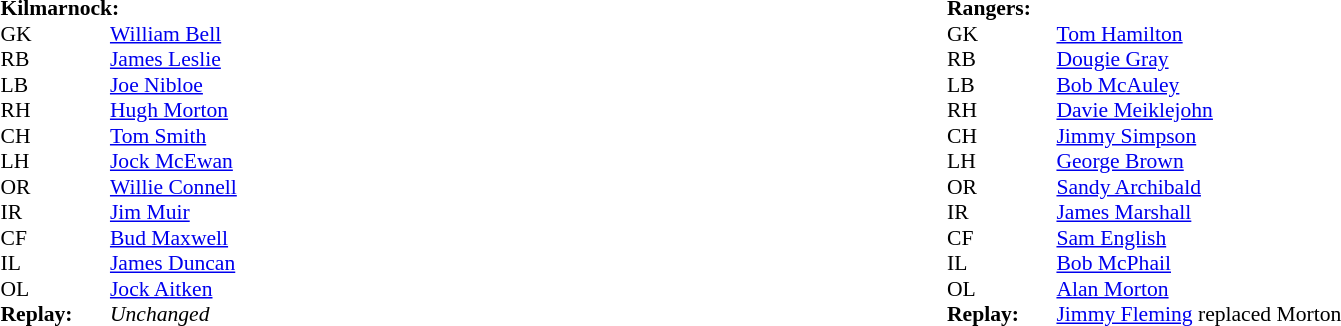<table width="100%">
<tr>
<td valign="top" width="50%"><br><table style="font-size: 90%" cellspacing="0" cellpadding="0">
<tr>
<td colspan="4"><strong>Kilmarnock:</strong></td>
</tr>
<tr>
<th width="25"></th>
<th width="25"></th>
</tr>
<tr>
<td>GK</td>
<td></td>
<td><a href='#'>William Bell</a></td>
</tr>
<tr>
<td>RB</td>
<td></td>
<td><a href='#'>James Leslie</a></td>
</tr>
<tr>
<td>LB</td>
<td></td>
<td><a href='#'>Joe Nibloe</a></td>
</tr>
<tr>
<td>RH</td>
<td></td>
<td><a href='#'>Hugh Morton</a></td>
</tr>
<tr>
<td>CH</td>
<td></td>
<td><a href='#'>Tom Smith</a></td>
</tr>
<tr>
<td>LH</td>
<td></td>
<td><a href='#'>Jock McEwan</a></td>
</tr>
<tr>
<td>OR</td>
<td></td>
<td><a href='#'>Willie Connell</a></td>
</tr>
<tr>
<td>IR</td>
<td></td>
<td><a href='#'>Jim Muir</a></td>
</tr>
<tr>
<td>CF</td>
<td></td>
<td><a href='#'>Bud Maxwell</a></td>
</tr>
<tr>
<td>IL</td>
<td></td>
<td><a href='#'>James Duncan</a></td>
</tr>
<tr>
<td>OL</td>
<td></td>
<td><a href='#'>Jock Aitken</a></td>
</tr>
<tr>
<td><strong>Replay:</strong></td>
<td></td>
<td><em>Unchanged</em></td>
</tr>
</table>
</td>
<td valign="top" width="50%"><br><table style="font-size: 90%" cellspacing="0" cellpadding="0">
<tr>
<td colspan="4"><strong>Rangers:</strong></td>
</tr>
<tr>
<th width="25"></th>
<th width="25"></th>
</tr>
<tr>
<td>GK</td>
<td></td>
<td><a href='#'>Tom Hamilton</a></td>
</tr>
<tr>
<td>RB</td>
<td></td>
<td><a href='#'>Dougie Gray</a></td>
</tr>
<tr>
<td>LB</td>
<td></td>
<td><a href='#'>Bob McAuley</a></td>
</tr>
<tr>
<td>RH</td>
<td></td>
<td><a href='#'>Davie Meiklejohn</a></td>
</tr>
<tr>
<td>CH</td>
<td></td>
<td><a href='#'>Jimmy Simpson</a></td>
</tr>
<tr>
<td>LH</td>
<td></td>
<td><a href='#'>George Brown</a></td>
</tr>
<tr>
<td>OR</td>
<td></td>
<td><a href='#'>Sandy Archibald</a></td>
</tr>
<tr>
<td>IR</td>
<td></td>
<td><a href='#'>James Marshall</a></td>
</tr>
<tr>
<td>CF</td>
<td></td>
<td><a href='#'>Sam English</a></td>
</tr>
<tr>
<td>IL</td>
<td></td>
<td><a href='#'>Bob McPhail</a></td>
</tr>
<tr>
<td>OL</td>
<td></td>
<td><a href='#'>Alan Morton</a></td>
</tr>
<tr>
<td><strong>Replay:</strong></td>
<td></td>
<td><a href='#'>Jimmy Fleming</a> replaced Morton</td>
</tr>
</table>
</td>
</tr>
</table>
